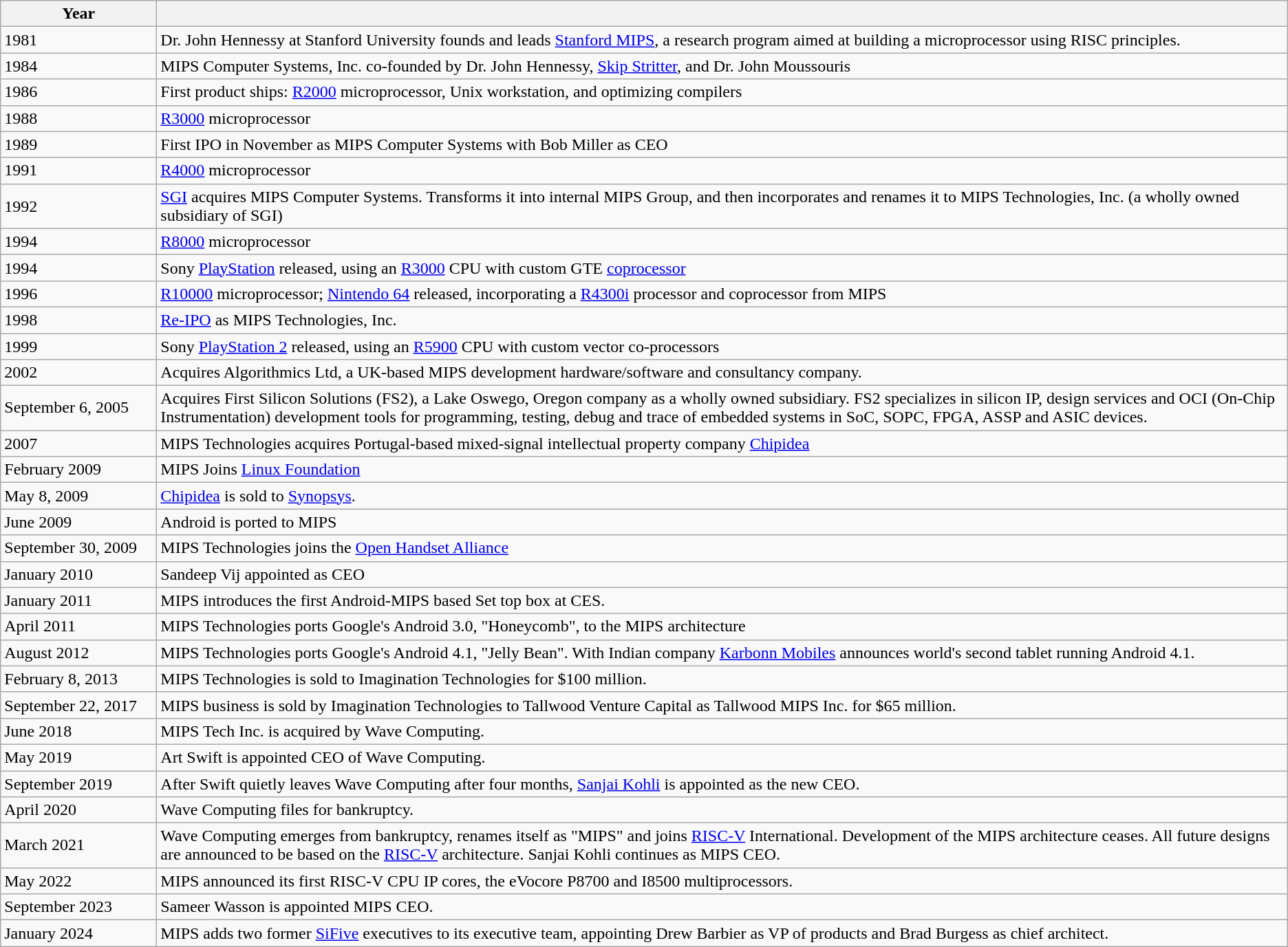<table class="wikitable sortable">
<tr>
<th style="width:9em">Year</th>
<th></th>
</tr>
<tr>
<td>1981</td>
<td>Dr. John Hennessy at Stanford University founds and leads <a href='#'>Stanford MIPS</a>, a research program aimed at building a microprocessor using RISC principles.</td>
</tr>
<tr>
<td>1984</td>
<td>MIPS Computer Systems, Inc. co-founded by Dr. John Hennessy, <a href='#'>Skip Stritter</a>, and Dr. John Moussouris</td>
</tr>
<tr>
<td>1986</td>
<td>First product ships: <a href='#'>R2000</a> microprocessor, Unix workstation, and optimizing compilers</td>
</tr>
<tr>
<td>1988</td>
<td><a href='#'>R3000</a> microprocessor</td>
</tr>
<tr>
<td>1989</td>
<td>First IPO in November as MIPS Computer Systems with Bob Miller as CEO</td>
</tr>
<tr>
<td>1991</td>
<td><a href='#'>R4000</a> microprocessor</td>
</tr>
<tr>
<td>1992</td>
<td><a href='#'>SGI</a> acquires MIPS Computer Systems. Transforms it into internal MIPS Group, and then incorporates and renames it to MIPS Technologies, Inc. (a wholly owned subsidiary of SGI)</td>
</tr>
<tr>
<td>1994</td>
<td><a href='#'>R8000</a> microprocessor</td>
</tr>
<tr>
<td>1994</td>
<td>Sony <a href='#'>PlayStation</a> released, using an <a href='#'>R3000</a> CPU with custom GTE <a href='#'>coprocessor</a></td>
</tr>
<tr>
<td>1996</td>
<td><a href='#'>R10000</a> microprocessor; <a href='#'>Nintendo 64</a> released, incorporating a <a href='#'>R4300i</a> processor and coprocessor from MIPS</td>
</tr>
<tr>
<td>1998</td>
<td><a href='#'>Re-IPO</a> as MIPS Technologies, Inc.</td>
</tr>
<tr>
<td>1999</td>
<td>Sony <a href='#'>PlayStation 2</a> released, using an <a href='#'>R5900</a> CPU with custom vector co-processors</td>
</tr>
<tr>
<td>2002</td>
<td>Acquires Algorithmics Ltd, a UK-based MIPS development hardware/software and consultancy company.</td>
</tr>
<tr>
<td>September 6, 2005</td>
<td>Acquires First Silicon Solutions (FS2), a Lake Oswego, Oregon company as a wholly owned subsidiary. FS2 specializes in silicon IP, design services and OCI (On-Chip Instrumentation) development tools for programming, testing, debug and trace of embedded systems in SoC, SOPC, FPGA, ASSP and ASIC devices.</td>
</tr>
<tr>
<td>2007</td>
<td>MIPS Technologies acquires Portugal-based mixed-signal intellectual property company <a href='#'>Chipidea</a></td>
</tr>
<tr>
<td>February 2009</td>
<td>MIPS Joins <a href='#'>Linux Foundation</a></td>
</tr>
<tr>
<td>May 8, 2009</td>
<td><a href='#'>Chipidea</a> is sold to <a href='#'>Synopsys</a>.</td>
</tr>
<tr>
<td>June 2009</td>
<td>Android is ported to MIPS</td>
</tr>
<tr>
<td>September 30, 2009</td>
<td>MIPS Technologies joins the <a href='#'>Open Handset Alliance</a></td>
</tr>
<tr>
<td>January 2010</td>
<td>Sandeep Vij appointed as CEO</td>
</tr>
<tr>
<td>January 2011</td>
<td>MIPS introduces the first Android-MIPS based Set top box at CES.</td>
</tr>
<tr>
<td>April 2011</td>
<td>MIPS Technologies ports Google's Android 3.0, "Honeycomb", to the MIPS architecture</td>
</tr>
<tr>
<td>August 2012</td>
<td>MIPS Technologies ports Google's Android 4.1, "Jelly Bean". With Indian company <a href='#'>Karbonn Mobiles</a> announces world's second tablet running Android 4.1.</td>
</tr>
<tr>
<td>February 8, 2013</td>
<td>MIPS Technologies is sold to Imagination Technologies for $100 million.</td>
</tr>
<tr>
<td>September 22, 2017</td>
<td>MIPS business is sold by Imagination Technologies to Tallwood Venture Capital as Tallwood MIPS Inc. for $65 million.</td>
</tr>
<tr>
<td>June 2018</td>
<td>MIPS Tech Inc. is acquired by Wave Computing.</td>
</tr>
<tr>
<td>May 2019</td>
<td>Art Swift is appointed CEO of Wave Computing.</td>
</tr>
<tr>
<td>September 2019</td>
<td>After Swift quietly leaves Wave Computing after four months, <a href='#'>Sanjai Kohli</a> is appointed as the new CEO.</td>
</tr>
<tr>
<td>April 2020</td>
<td>Wave Computing files for bankruptcy.</td>
</tr>
<tr>
<td>March 2021</td>
<td>Wave Computing emerges from bankruptcy, renames itself as "MIPS" and joins <a href='#'>RISC-V</a> International. Development of the MIPS architecture ceases. All future designs are announced to be based on the <a href='#'>RISC-V</a> architecture. Sanjai Kohli continues as MIPS CEO.</td>
</tr>
<tr>
<td>May 2022</td>
<td>MIPS announced its first RISC-V CPU IP cores, the eVocore P8700 and I8500 multiprocessors.</td>
</tr>
<tr>
<td>September 2023</td>
<td>Sameer Wasson is appointed MIPS CEO.</td>
</tr>
<tr>
<td>January 2024</td>
<td>MIPS adds two former <a href='#'>SiFive</a> executives to its executive team, appointing Drew Barbier as VP of products and Brad Burgess as chief architect.</td>
</tr>
</table>
